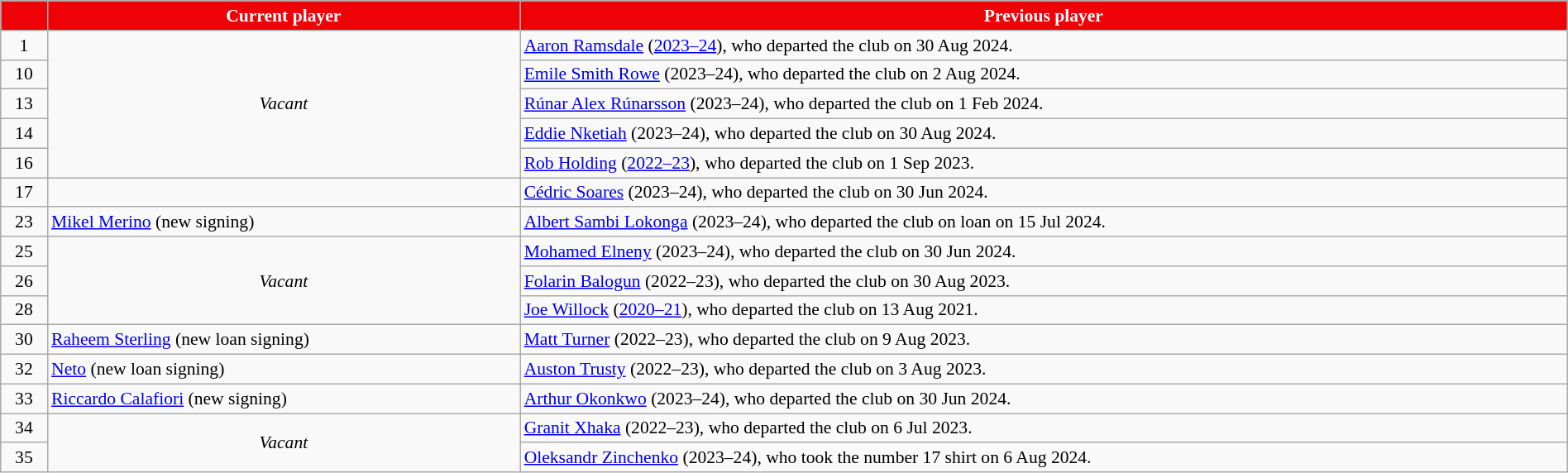<table class="wikitable" style="text-align:center; font-size:90%; width:100%;">
<tr>
<th style="background-color:#ee0107; color:#ffffff;"></th>
<th style="background-color:#ee0107; color:#ffffff;">Current player</th>
<th style="background-color:#ee0107; color:#ffffff;">Previous player</th>
</tr>
<tr>
<td>1</td>
<td rowspan="5"><em>Vacant</em></td>
<td style="text-align:left;"> <a href='#'>Aaron Ramsdale</a> (<a href='#'>2023–24</a>), who departed the club on 30 Aug 2024.</td>
</tr>
<tr>
<td>10</td>
<td style="text-align:left;"> <a href='#'>Emile Smith Rowe</a> (2023–24), who departed the club on 2 Aug 2024.</td>
</tr>
<tr>
<td>13</td>
<td style="text-align:left;"> <a href='#'>Rúnar Alex Rúnarsson</a> (2023–24), who departed the club on 1 Feb 2024.</td>
</tr>
<tr>
<td>14</td>
<td style="text-align:left;"> <a href='#'>Eddie Nketiah</a> (2023–24), who departed the club on 30 Aug 2024.</td>
</tr>
<tr>
<td>16</td>
<td style="text-align:left;"> <a href='#'>Rob Holding</a> (<a href='#'>2022–23</a>), who departed the club on 1 Sep 2023.</td>
</tr>
<tr>
<td>17</td>
<td style="text-align:left;"></td>
<td style="text-align:left;"> <a href='#'>Cédric Soares</a> (2023–24), who departed the club on 30 Jun 2024.</td>
</tr>
<tr>
<td>23</td>
<td style="text-align:left;"> <a href='#'>Mikel Merino</a> (new signing)</td>
<td style="text-align:left;"> <a href='#'>Albert Sambi Lokonga</a> (2023–24), who departed the club on loan on 15 Jul 2024.</td>
</tr>
<tr>
<td>25</td>
<td rowspan="3"><em>Vacant</em></td>
<td style="text-align:left;"> <a href='#'>Mohamed Elneny</a> (2023–24), who departed the club on 30 Jun 2024.</td>
</tr>
<tr>
<td>26</td>
<td style="text-align:left;"> <a href='#'>Folarin Balogun</a> (2022–23), who departed the club on 30 Aug 2023.</td>
</tr>
<tr>
<td>28</td>
<td style="text-align:left;"> <a href='#'>Joe Willock</a> (<a href='#'>2020–21</a>), who departed the club on 13 Aug 2021.</td>
</tr>
<tr>
<td>30</td>
<td style="text-align:left;"> <a href='#'>Raheem Sterling</a> (new loan signing)</td>
<td style="text-align:left;"> <a href='#'>Matt Turner</a> (2022–23), who departed the club on 9 Aug 2023.</td>
</tr>
<tr>
<td>32</td>
<td style="text-align:left;"> <a href='#'>Neto</a> (new loan signing)</td>
<td style="text-align:left;"> <a href='#'>Auston Trusty</a> (2022–23), who departed the club on 3 Aug 2023.</td>
</tr>
<tr>
<td>33</td>
<td style="text-align:left;"> <a href='#'>Riccardo Calafiori</a> (new signing)</td>
<td style="text-align:left;"> <a href='#'>Arthur Okonkwo</a> (2023–24), who departed the club on 30 Jun 2024.</td>
</tr>
<tr>
<td>34</td>
<td rowspan="2"><em>Vacant</em></td>
<td style="text-align:left;"> <a href='#'>Granit Xhaka</a> (2022–23), who departed the club on 6 Jul 2023.</td>
</tr>
<tr>
<td>35</td>
<td style="text-align:left;"> <a href='#'>Oleksandr Zinchenko</a> (2023–24), who took the number 17 shirt on 6 Aug 2024.</td>
</tr>
</table>
